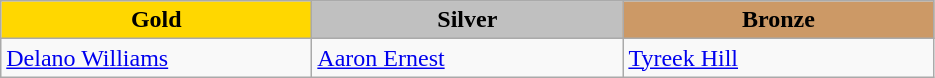<table class="wikitable" style="text-align:left">
<tr align="center">
<td width=200 bgcolor=gold><strong>Gold</strong></td>
<td width=200 bgcolor=silver><strong>Silver</strong></td>
<td width=200 bgcolor=CC9966><strong>Bronze</strong></td>
</tr>
<tr>
<td><a href='#'>Delano Williams</a><br><em></em></td>
<td><a href='#'>Aaron Ernest</a><br><em></em></td>
<td><a href='#'>Tyreek Hill</a><br><em></em></td>
</tr>
</table>
